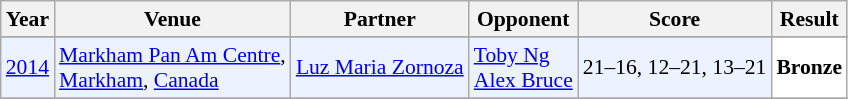<table class="sortable wikitable" style="font-size: 90%;">
<tr>
<th>Year</th>
<th>Venue</th>
<th>Partner</th>
<th>Opponent</th>
<th>Score</th>
<th>Result</th>
</tr>
<tr>
</tr>
<tr style="background:#ECF2FF">
<td align="center"><a href='#'>2014</a></td>
<td align="left"><a href='#'>Markham Pan Am Centre</a>,<br> <a href='#'>Markham</a>, <a href='#'>Canada</a></td>
<td align="left"> <a href='#'>Luz Maria Zornoza</a></td>
<td align="left"> <a href='#'>Toby Ng</a><br> <a href='#'>Alex Bruce</a></td>
<td align="left">21–16, 12–21, 13–21</td>
<td style="text-align:left; background:white"> <strong>Bronze</strong></td>
</tr>
<tr>
</tr>
</table>
